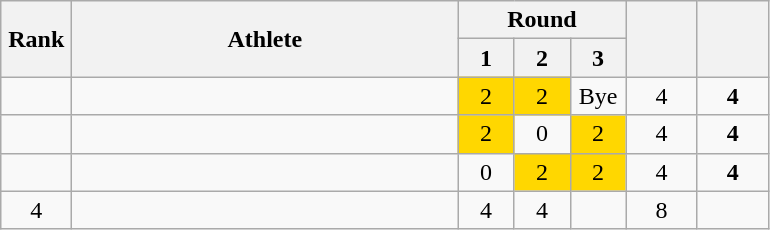<table class="wikitable" style="text-align: center;">
<tr>
<th rowspan="2" width=40>Rank</th>
<th rowspan="2" width=250>Athlete</th>
<th colspan="3">Round</th>
<th rowspan="2" width=40></th>
<th rowspan="2" width=40></th>
</tr>
<tr>
<th width=30>1</th>
<th width=30>2</th>
<th width=30>3</th>
</tr>
<tr>
<td></td>
<td align="left"></td>
<td bgcolor=gold>2</td>
<td bgcolor=gold>2</td>
<td>Bye</td>
<td>4</td>
<td><strong>4</strong></td>
</tr>
<tr>
<td></td>
<td align="left"></td>
<td bgcolor=gold>2</td>
<td>0</td>
<td bgcolor=gold>2</td>
<td>4</td>
<td><strong>4</strong></td>
</tr>
<tr>
<td></td>
<td align="left"></td>
<td>0</td>
<td bgcolor=gold>2</td>
<td bgcolor=gold>2</td>
<td>4</td>
<td><strong>4</strong></td>
</tr>
<tr>
<td>4</td>
<td align="left"></td>
<td>4</td>
<td>4</td>
<td></td>
<td>8</td>
<td></td>
</tr>
</table>
